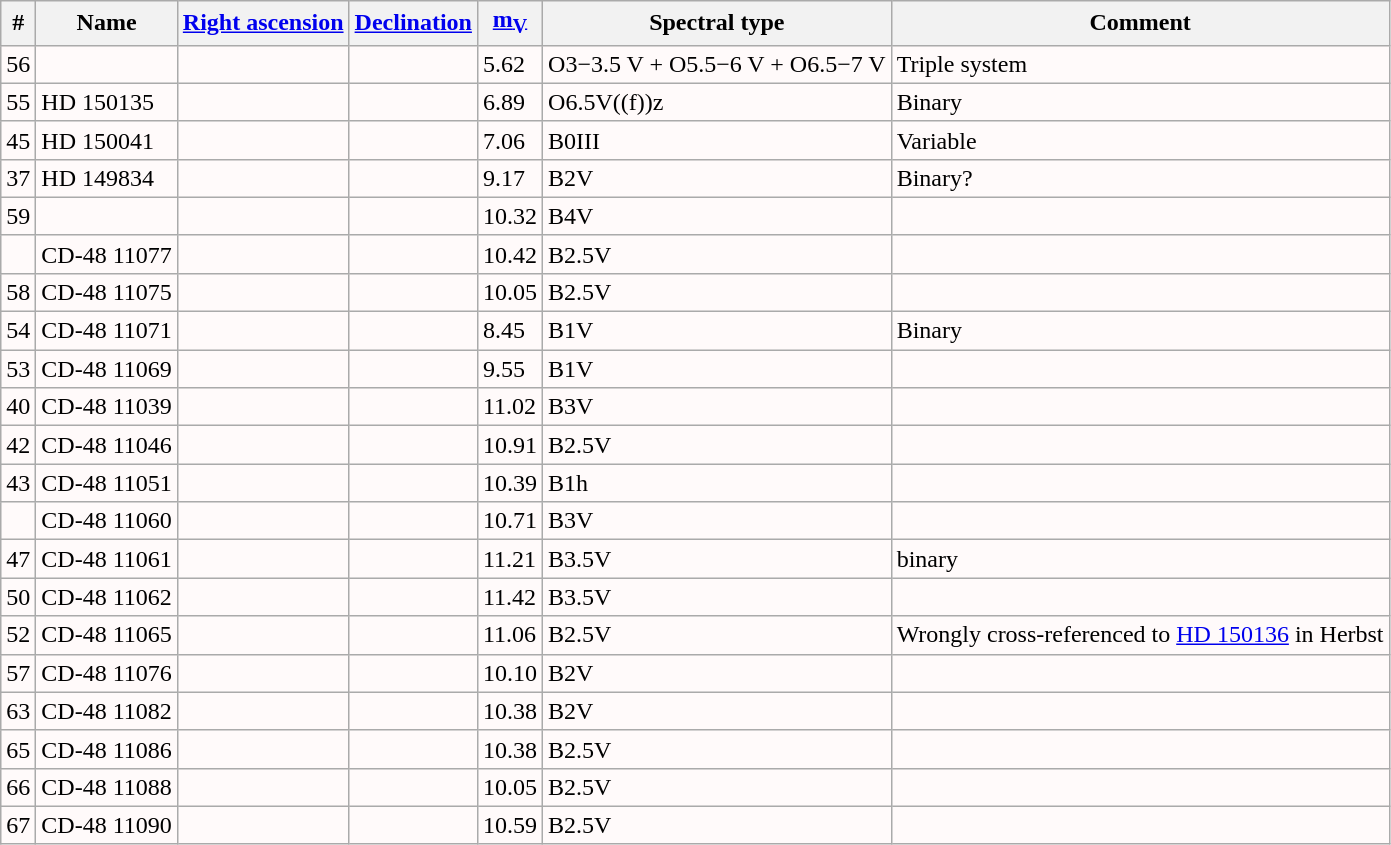<table class=wikitable>
<tr>
<th>#</th>
<th>Name</th>
<th><a href='#'>Right ascension</a></th>
<th><a href='#'>Declination</a></th>
<th><a href='#'>m<sub>V</sub></a></th>
<th>Spectral type</th>
<th>Comment</th>
</tr>
<tr bgcolor="#FFFAFA">
<td>56</td>
<td></td>
<td></td>
<td></td>
<td>5.62</td>
<td>O3−3.5 V + O5.5−6 V + O6.5−7 V</td>
<td>Triple system</td>
</tr>
<tr bgcolor="#FFFAFA">
<td>55</td>
<td>HD 150135</td>
<td></td>
<td></td>
<td>6.89</td>
<td>O6.5V((f))z</td>
<td>Binary</td>
</tr>
<tr bgcolor="#FFFAFA">
<td>45</td>
<td>HD 150041</td>
<td></td>
<td></td>
<td>7.06</td>
<td>B0III</td>
<td>Variable</td>
</tr>
<tr bgcolor="#FFFAFA">
<td>37</td>
<td>HD 149834</td>
<td></td>
<td></td>
<td>9.17</td>
<td>B2V</td>
<td>Binary?</td>
</tr>
<tr bgcolor="#FFFAFA">
<td>59</td>
<td></td>
<td></td>
<td></td>
<td>10.32</td>
<td>B4V</td>
<td></td>
</tr>
<tr bgcolor="#FFFAFA">
<td></td>
<td>CD-48 11077</td>
<td></td>
<td></td>
<td>10.42</td>
<td>B2.5V</td>
<td></td>
</tr>
<tr bgcolor="#FFFAFA">
<td>58</td>
<td>CD-48 11075</td>
<td></td>
<td></td>
<td>10.05</td>
<td>B2.5V</td>
<td></td>
</tr>
<tr bgcolor="#FFFAFA">
<td>54</td>
<td>CD-48 11071</td>
<td></td>
<td></td>
<td>8.45</td>
<td>B1V</td>
<td>Binary</td>
</tr>
<tr bgcolor="#FFFAFA">
<td>53</td>
<td>CD-48 11069</td>
<td></td>
<td></td>
<td>9.55</td>
<td>B1V</td>
<td></td>
</tr>
<tr bgcolor="#FFFAFA">
<td>40</td>
<td>CD-48 11039</td>
<td></td>
<td></td>
<td>11.02</td>
<td>B3V</td>
<td></td>
</tr>
<tr bgcolor="#FFFAFA">
<td>42</td>
<td>CD-48 11046</td>
<td></td>
<td></td>
<td>10.91</td>
<td>B2.5V</td>
<td></td>
</tr>
<tr bgcolor="#FFFAFA">
<td>43</td>
<td>CD-48 11051</td>
<td></td>
<td></td>
<td>10.39</td>
<td>B1h</td>
<td></td>
</tr>
<tr bgcolor="#FFFAFA">
<td></td>
<td>CD-48 11060</td>
<td></td>
<td></td>
<td>10.71</td>
<td>B3V</td>
<td></td>
</tr>
<tr bgcolor="#FFFAFA">
<td>47</td>
<td>CD-48 11061</td>
<td></td>
<td></td>
<td>11.21</td>
<td>B3.5V</td>
<td>binary</td>
</tr>
<tr bgcolor="#FFFAFA">
<td>50</td>
<td>CD-48 11062</td>
<td></td>
<td></td>
<td>11.42</td>
<td>B3.5V</td>
<td></td>
</tr>
<tr bgcolor="#FFFAFA">
<td>52</td>
<td>CD-48 11065</td>
<td></td>
<td></td>
<td>11.06</td>
<td>B2.5V</td>
<td>Wrongly cross-referenced to <a href='#'>HD 150136</a> in Herbst</td>
</tr>
<tr bgcolor="#FFFAFA">
<td>57</td>
<td>CD-48 11076</td>
<td></td>
<td></td>
<td>10.10</td>
<td>B2V</td>
<td></td>
</tr>
<tr bgcolor="#FFFAFA">
<td>63</td>
<td>CD-48 11082</td>
<td></td>
<td></td>
<td>10.38</td>
<td>B2V</td>
<td></td>
</tr>
<tr bgcolor="#FFFAFA">
<td>65</td>
<td>CD-48 11086</td>
<td></td>
<td></td>
<td>10.38</td>
<td>B2.5V</td>
<td></td>
</tr>
<tr bgcolor="#FFFAFA">
<td>66</td>
<td>CD-48 11088</td>
<td></td>
<td></td>
<td>10.05</td>
<td>B2.5V</td>
<td></td>
</tr>
<tr bgcolor="#FFFAFA">
<td>67</td>
<td>CD-48 11090</td>
<td></td>
<td></td>
<td>10.59</td>
<td>B2.5V</td>
<td></td>
</tr>
</table>
